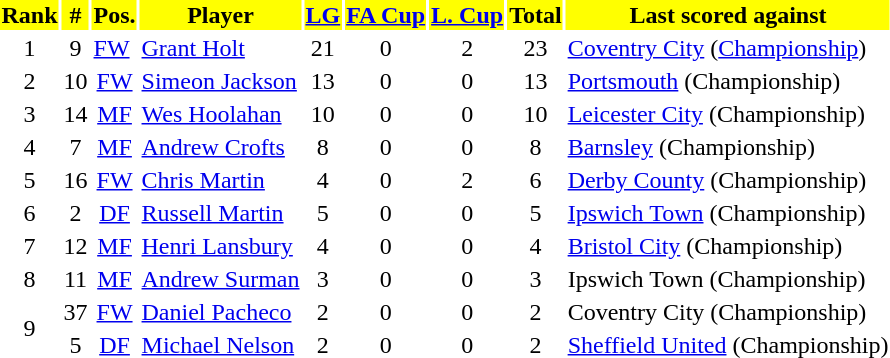<table>
<tr bgcolor=yellow>
<th><span>Rank</span></th>
<th><span>#</span></th>
<th><span>Pos.</span></th>
<th><span>Player</span></th>
<th><span><a href='#'>LG</a></span></th>
<th><span><a href='#'>FA Cup</a></span></th>
<th><span><a href='#'>L. Cup</a></span></th>
<td><span><strong>Total</strong></span></td>
<th><span>Last scored against</span></th>
</tr>
<tr>
<td align="center">1</td>
<td align="center">9</td>
<td><a href='#'>FW</a></td>
<td> <a href='#'>Grant Holt</a></td>
<td align="center">21</td>
<td align="center">0</td>
<td align="center">2</td>
<td align="center">23</td>
<td> <a href='#'>Coventry City</a> (<a href='#'>Championship</a>)</td>
</tr>
<tr>
<td align="center">2</td>
<td align="center">10</td>
<td align="center"><a href='#'>FW</a></td>
<td> <a href='#'>Simeon Jackson</a></td>
<td align="center">13</td>
<td align="center">0</td>
<td align="center">0</td>
<td align="center">13</td>
<td> <a href='#'>Portsmouth</a> (Championship)</td>
</tr>
<tr>
<td align="center">3</td>
<td align="center">14</td>
<td align="center"><a href='#'>MF</a></td>
<td> <a href='#'>Wes Hoolahan</a></td>
<td align="center">10</td>
<td align="center">0</td>
<td align="center">0</td>
<td align="center">10</td>
<td> <a href='#'>Leicester City</a> (Championship)</td>
</tr>
<tr>
<td align="center">4</td>
<td align="center">7</td>
<td align="center"><a href='#'>MF</a></td>
<td> <a href='#'>Andrew Crofts</a></td>
<td align="center">8</td>
<td align="center">0</td>
<td align="center">0</td>
<td align="center">8</td>
<td> <a href='#'>Barnsley</a> (Championship)</td>
</tr>
<tr>
<td align="center">5</td>
<td align="center">16</td>
<td align="center"><a href='#'>FW</a></td>
<td> <a href='#'>Chris Martin</a></td>
<td align="center">4</td>
<td align="center">0</td>
<td align="center">2</td>
<td align="center">6</td>
<td> <a href='#'>Derby County</a> (Championship)</td>
</tr>
<tr>
<td align="center">6</td>
<td align="center">2</td>
<td align="center"><a href='#'>DF</a></td>
<td> <a href='#'>Russell Martin</a></td>
<td align="center">5</td>
<td align="center">0</td>
<td align="center">0</td>
<td align="center">5</td>
<td> <a href='#'>Ipswich Town</a> (Championship)</td>
</tr>
<tr>
<td align="center">7</td>
<td align="center">12</td>
<td align="center"><a href='#'>MF</a></td>
<td> <a href='#'>Henri Lansbury</a></td>
<td align="center">4</td>
<td align="center">0</td>
<td align="center">0</td>
<td align="center">4</td>
<td> <a href='#'>Bristol City</a> (Championship)</td>
</tr>
<tr>
<td align="center">8</td>
<td align="center">11</td>
<td align="center"><a href='#'>MF</a></td>
<td> <a href='#'>Andrew Surman</a></td>
<td align="center">3</td>
<td align="center">0</td>
<td align="center">0</td>
<td align="center">3</td>
<td> Ipswich Town (Championship)</td>
</tr>
<tr>
<td rowspan="2" align="center">9</td>
<td align="center">37</td>
<td align="center"><a href='#'>FW</a></td>
<td> <a href='#'>Daniel Pacheco</a></td>
<td align="center">2</td>
<td align="center">0</td>
<td align="center">0</td>
<td align="center">2</td>
<td> Coventry City (Championship)</td>
</tr>
<tr>
<td align="center">5</td>
<td align="center"><a href='#'>DF</a></td>
<td> <a href='#'>Michael Nelson</a></td>
<td align="center">2</td>
<td align="center">0</td>
<td align="center">0</td>
<td align="center">2</td>
<td> <a href='#'>Sheffield United</a> (Championship)</td>
</tr>
<tr>
</tr>
</table>
